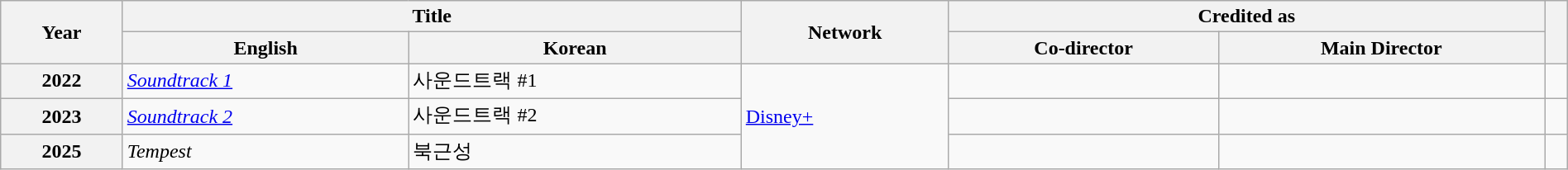<table class="wikitable sortable plainrowheaders" style="text-align:left; font-size:100%; padding:0 auto; width:100%; margin:auto">
<tr>
<th rowspan="2" scope="col">Year</th>
<th colspan="2" scope="col">Title</th>
<th rowspan="2" scope="col">Network</th>
<th colspan="2">Credited as</th>
<th rowspan="2" scope="col" class="unsortable"></th>
</tr>
<tr>
<th>English</th>
<th>Korean</th>
<th>Co-director</th>
<th>Main Director</th>
</tr>
<tr>
<th scope="row">2022</th>
<td><em><a href='#'>Soundtrack 1</a></em></td>
<td>사운드트랙 #1</td>
<td rowspan="3"><a href='#'>Disney+</a></td>
<td></td>
<td></td>
<td></td>
</tr>
<tr>
<th scope="row">2023</th>
<td><em><a href='#'>Soundtrack 2</a></em></td>
<td>사운드트랙 #2</td>
<td></td>
<td></td>
<td></td>
</tr>
<tr>
<th scope="row">2025</th>
<td><em>Tempest</em></td>
<td>북근성</td>
<td></td>
<td></td>
<td></td>
</tr>
</table>
